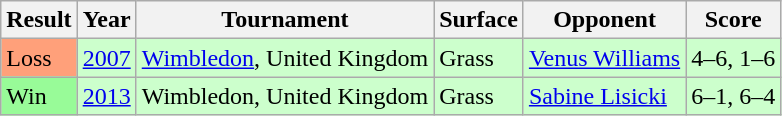<table class="sortable wikitable">
<tr>
<th>Result</th>
<th>Year</th>
<th>Tournament</th>
<th>Surface</th>
<th>Opponent</th>
<th class="unsortable">Score</th>
</tr>
<tr bgcolor=CCFFCC>
<td bgcolor=FFA07A>Loss</td>
<td><a href='#'>2007</a></td>
<td><a href='#'>Wimbledon</a>, United Kingdom</td>
<td>Grass</td>
<td> <a href='#'>Venus Williams</a></td>
<td>4–6, 1–6</td>
</tr>
<tr bgcolor=CCFFCC>
<td bgcolor=98FB98>Win</td>
<td><a href='#'>2013</a></td>
<td>Wimbledon, United Kingdom</td>
<td>Grass</td>
<td> <a href='#'>Sabine Lisicki</a></td>
<td>6–1, 6–4</td>
</tr>
</table>
